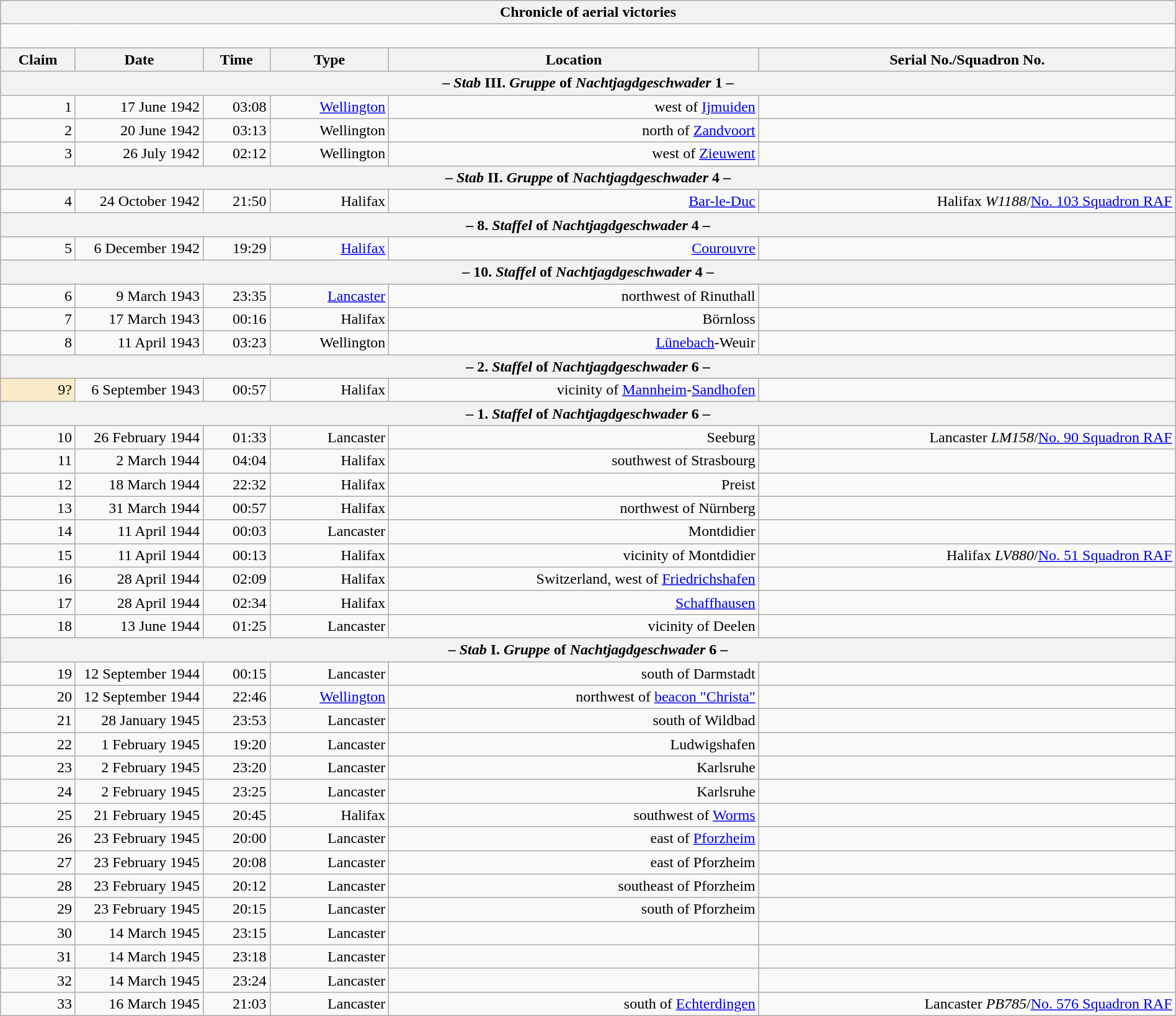<table class="wikitable plainrowheaders collapsible" style="margin-left: auto; margin-right: auto; border: none; text-align:right; width: 100%;">
<tr>
<th colspan="6">Chronicle of aerial victories</th>
</tr>
<tr>
<td colspan="6" style="text-align: left;"><br></td>
</tr>
<tr>
<th scope="col">Claim</th>
<th scope="col" style="width:130px">Date</th>
<th scope="col">Time</th>
<th scope="col">Type</th>
<th scope="col">Location</th>
<th scope="col">Serial No./Squadron No.</th>
</tr>
<tr>
<th colspan="6">– <em>Stab</em> III. <em>Gruppe</em> of <em>Nachtjagdgeschwader</em> 1 –</th>
</tr>
<tr>
<td>1</td>
<td>17 June 1942</td>
<td>03:08</td>
<td><a href='#'>Wellington</a></td>
<td> west of <a href='#'>Ijmuiden</a></td>
<td></td>
</tr>
<tr>
<td>2</td>
<td>20 June 1942</td>
<td>03:13</td>
<td>Wellington</td>
<td> north of <a href='#'>Zandvoort</a></td>
<td></td>
</tr>
<tr>
<td>3</td>
<td>26 July 1942</td>
<td>02:12</td>
<td>Wellington</td>
<td> west of <a href='#'>Zieuwent</a></td>
<td></td>
</tr>
<tr>
<th colspan="6">– <em>Stab</em> II. <em>Gruppe</em> of <em>Nachtjagdgeschwader</em> 4 –</th>
</tr>
<tr>
<td>4</td>
<td>24 October 1942</td>
<td>21:50</td>
<td>Halifax</td>
<td><a href='#'>Bar-le-Duc</a></td>
<td>Halifax <em>W1188</em>/<a href='#'>No. 103 Squadron RAF</a></td>
</tr>
<tr>
<th colspan="6">– 8. <em>Staffel</em> of <em>Nachtjagdgeschwader</em> 4 –</th>
</tr>
<tr>
<td>5</td>
<td>6 December 1942</td>
<td>19:29</td>
<td><a href='#'>Halifax</a></td>
<td><a href='#'>Courouvre</a></td>
<td></td>
</tr>
<tr>
<th colspan="6">– 10. <em>Staffel</em> of <em>Nachtjagdgeschwader</em> 4 –</th>
</tr>
<tr>
<td>6</td>
<td>9 March 1943</td>
<td>23:35</td>
<td><a href='#'>Lancaster</a></td>
<td>northwest of Rinuthall</td>
<td></td>
</tr>
<tr>
<td>7</td>
<td>17 March 1943</td>
<td>00:16</td>
<td>Halifax</td>
<td>Börnloss</td>
<td></td>
</tr>
<tr>
<td>8</td>
<td>11 April 1943</td>
<td>03:23</td>
<td>Wellington</td>
<td><a href='#'>Lünebach</a>-Weuir</td>
<td></td>
</tr>
<tr>
<th colspan="6">– 2. <em>Staffel</em> of <em>Nachtjagdgeschwader</em> 6 –</th>
</tr>
<tr>
<td style="background:#faecc8">9?</td>
<td>6 September 1943</td>
<td>00:57</td>
<td>Halifax</td>
<td>vicinity of <a href='#'>Mannheim</a>-<a href='#'>Sandhofen</a></td>
<td></td>
</tr>
<tr>
<th colspan="6">– 1. <em>Staffel</em> of <em>Nachtjagdgeschwader</em> 6 –</th>
</tr>
<tr>
<td>10</td>
<td>26 February 1944</td>
<td>01:33</td>
<td>Lancaster</td>
<td>Seeburg</td>
<td>Lancaster <em>LM158</em>/<a href='#'>No. 90 Squadron RAF</a></td>
</tr>
<tr>
<td>11</td>
<td>2 March 1944</td>
<td>04:04</td>
<td>Halifax</td>
<td> southwest of Strasbourg</td>
<td></td>
</tr>
<tr>
<td>12</td>
<td>18 March 1944</td>
<td>22:32</td>
<td>Halifax</td>
<td>Preist</td>
<td></td>
</tr>
<tr>
<td>13</td>
<td>31 March 1944</td>
<td>00:57</td>
<td>Halifax</td>
<td>northwest of Nürnberg</td>
<td></td>
</tr>
<tr>
<td>14</td>
<td>11 April 1944</td>
<td>00:03</td>
<td>Lancaster</td>
<td>Montdidier</td>
<td></td>
</tr>
<tr>
<td>15</td>
<td>11 April 1944</td>
<td>00:13</td>
<td>Halifax</td>
<td>vicinity of Montdidier</td>
<td>Halifax <em>LV880</em>/<a href='#'>No. 51 Squadron RAF</a></td>
</tr>
<tr>
<td>16</td>
<td>28 April 1944</td>
<td>02:09</td>
<td>Halifax</td>
<td>Switzerland, west of <a href='#'>Friedrichshafen</a></td>
<td></td>
</tr>
<tr>
<td>17</td>
<td>28 April 1944</td>
<td>02:34</td>
<td>Halifax</td>
<td><a href='#'>Schaffhausen</a></td>
<td></td>
</tr>
<tr>
<td>18</td>
<td>13 June 1944</td>
<td>01:25</td>
<td>Lancaster</td>
<td>vicinity of Deelen</td>
<td></td>
</tr>
<tr>
<th colspan="6">– <em>Stab</em> I. <em>Gruppe</em> of <em>Nachtjagdgeschwader</em> 6 –</th>
</tr>
<tr>
<td>19</td>
<td>12 September 1944</td>
<td>00:15</td>
<td>Lancaster</td>
<td>south of Darmstadt</td>
<td></td>
</tr>
<tr>
<td>20</td>
<td>12 September 1944</td>
<td>22:46</td>
<td><a href='#'>Wellington</a></td>
<td>northwest of <a href='#'>beacon "Christa"</a></td>
<td></td>
</tr>
<tr>
<td>21</td>
<td>28 January 1945</td>
<td>23:53</td>
<td>Lancaster</td>
<td>south of Wildbad</td>
<td></td>
</tr>
<tr>
<td>22</td>
<td>1 February 1945</td>
<td>19:20</td>
<td>Lancaster</td>
<td>Ludwigshafen</td>
<td></td>
</tr>
<tr>
<td>23</td>
<td>2 February 1945</td>
<td>23:20</td>
<td>Lancaster</td>
<td>Karlsruhe</td>
<td></td>
</tr>
<tr>
<td>24</td>
<td>2 February 1945</td>
<td>23:25</td>
<td>Lancaster</td>
<td>Karlsruhe</td>
<td></td>
</tr>
<tr>
<td>25</td>
<td>21 February 1945</td>
<td>20:45</td>
<td>Halifax</td>
<td> southwest of <a href='#'>Worms</a></td>
<td></td>
</tr>
<tr>
<td>26</td>
<td>23 February 1945</td>
<td>20:00</td>
<td>Lancaster</td>
<td>east of <a href='#'>Pforzheim</a></td>
<td></td>
</tr>
<tr>
<td>27</td>
<td>23 February 1945</td>
<td>20:08</td>
<td>Lancaster</td>
<td>east of Pforzheim</td>
<td></td>
</tr>
<tr>
<td>28</td>
<td>23 February 1945</td>
<td>20:12</td>
<td>Lancaster</td>
<td>southeast of Pforzheim</td>
<td></td>
</tr>
<tr>
<td>29</td>
<td>23 February 1945</td>
<td>20:15</td>
<td>Lancaster</td>
<td>south of Pforzheim</td>
<td></td>
</tr>
<tr>
<td>30</td>
<td>14 March 1945</td>
<td>23:15</td>
<td>Lancaster</td>
<td></td>
<td></td>
</tr>
<tr>
<td>31</td>
<td>14 March 1945</td>
<td>23:18</td>
<td>Lancaster</td>
<td></td>
<td></td>
</tr>
<tr>
<td>32</td>
<td>14 March 1945</td>
<td>23:24</td>
<td>Lancaster</td>
<td></td>
<td></td>
</tr>
<tr>
<td>33</td>
<td>16 March 1945</td>
<td>21:03</td>
<td>Lancaster</td>
<td> south of <a href='#'>Echterdingen</a></td>
<td>Lancaster <em>PB785</em>/<a href='#'>No. 576 Squadron RAF</a></td>
</tr>
</table>
